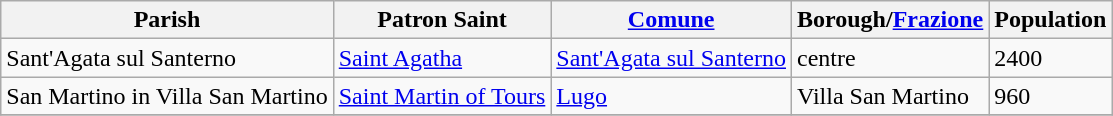<table class="wikitable">
<tr>
<th>Parish</th>
<th>Patron Saint</th>
<th><a href='#'>Comune</a></th>
<th>Borough/<a href='#'>Frazione</a></th>
<th>Population</th>
</tr>
<tr>
<td>Sant'Agata sul Santerno</td>
<td><a href='#'>Saint Agatha</a></td>
<td><a href='#'>Sant'Agata sul Santerno</a></td>
<td>centre</td>
<td>2400</td>
</tr>
<tr>
<td>San Martino in Villa San Martino</td>
<td><a href='#'>Saint Martin of Tours</a></td>
<td><a href='#'>Lugo</a></td>
<td>Villa San Martino</td>
<td>960</td>
</tr>
<tr>
</tr>
</table>
